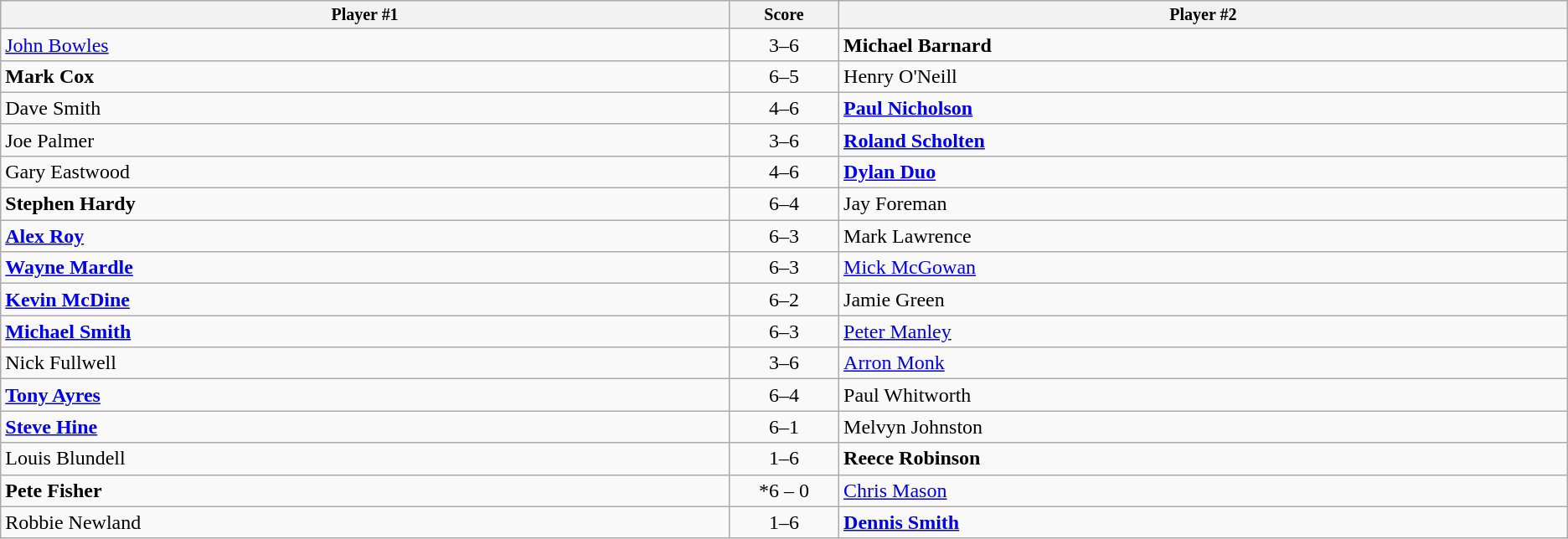<table class="wikitable">
<tr style="font-size:10pt;font-weight:bold">
<th width=20%>Player #1</th>
<th width=3%>Score</th>
<th width=20%>Player #2</th>
</tr>
<tr>
<td> <a href='#'>John Bowles</a></td>
<td align=center>3–6</td>
<td> <strong>Michael Barnard</strong></td>
</tr>
<tr>
<td> <strong>Mark Cox</strong></td>
<td align=center>6–5</td>
<td> Henry O'Neill</td>
</tr>
<tr>
<td> Dave Smith</td>
<td align=center>4–6</td>
<td> <strong><a href='#'>Paul Nicholson</a></strong></td>
</tr>
<tr>
<td> Joe Palmer</td>
<td align=center>3–6</td>
<td> <strong><a href='#'>Roland Scholten</a></strong></td>
</tr>
<tr>
<td> Gary Eastwood</td>
<td align=center>4–6</td>
<td> <strong><a href='#'>Dylan Duo</a></strong></td>
</tr>
<tr>
<td> <strong>Stephen Hardy</strong></td>
<td align=center>6–4</td>
<td> Jay Foreman</td>
</tr>
<tr>
<td> <strong><a href='#'>Alex Roy</a></strong></td>
<td align=center>6–3</td>
<td> Mark Lawrence</td>
</tr>
<tr>
<td> <strong><a href='#'>Wayne Mardle</a></strong></td>
<td align=center>6–3</td>
<td> <a href='#'>Mick McGowan</a></td>
</tr>
<tr>
<td> <strong><a href='#'>Kevin McDine</a></strong></td>
<td align=center>6–2</td>
<td> Jamie Green</td>
</tr>
<tr>
<td> <strong><a href='#'>Michael Smith</a></strong></td>
<td align=center>6–3</td>
<td> <a href='#'>Peter Manley</a></td>
</tr>
<tr>
<td> Nick Fullwell</td>
<td align=center>3–6</td>
<td> <a href='#'>Arron Monk</a></td>
</tr>
<tr>
<td> <strong><a href='#'>Tony Ayres</a></strong></td>
<td align=center>6–4</td>
<td> Paul Whitworth</td>
</tr>
<tr>
<td> <strong><a href='#'>Steve Hine</a></strong></td>
<td align=center>6–1</td>
<td> Melvyn Johnston</td>
</tr>
<tr>
<td> Louis Blundell</td>
<td align=center>1–6</td>
<td> <strong>Reece Robinson</strong></td>
</tr>
<tr>
<td> <strong>Pete Fisher</strong></td>
<td align=center>*6 – 0</td>
<td> <a href='#'>Chris Mason</a></td>
</tr>
<tr>
<td> Robbie Newland</td>
<td align=center>1–6</td>
<td> <strong><a href='#'>Dennis Smith</a></strong></td>
</tr>
</table>
